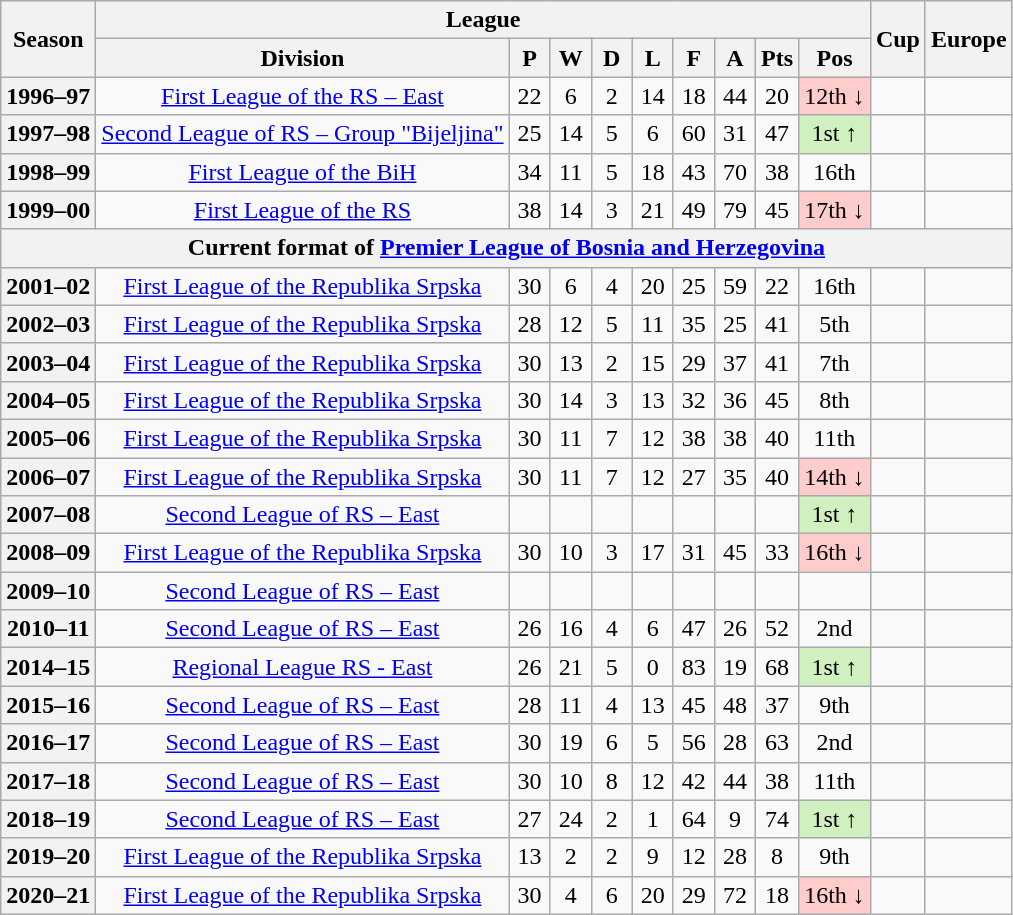<table class="wikitable" style="text-align: center">
<tr>
<th rowspan="2">Season</th>
<th colspan="9">League</th>
<th rowspan="2">Cup</th>
<th rowspan="2">Europe</th>
</tr>
<tr>
<th>Division</th>
<th width="20">P</th>
<th width="20">W</th>
<th width="20">D</th>
<th width="20">L</th>
<th width="20">F</th>
<th width="20">A</th>
<th width="20">Pts</th>
<th>Pos</th>
</tr>
<tr>
<th>1996–97</th>
<td><a href='#'>First League of the RS – East</a></td>
<td>22</td>
<td>6</td>
<td>2</td>
<td>14</td>
<td>18</td>
<td>44</td>
<td>20</td>
<td bgcolor=#FFCCCC>12th ↓</td>
<td></td>
<td></td>
</tr>
<tr>
<th>1997–98</th>
<td><a href='#'>Second League of RS – Group "Bijeljina"</a></td>
<td>25</td>
<td>14</td>
<td>5</td>
<td>6</td>
<td>60</td>
<td>31</td>
<td>47</td>
<td bgcolor=#D0F0C0>1st ↑</td>
<td></td>
<td></td>
</tr>
<tr>
<th>1998–99</th>
<td><a href='#'>First League of the BiH</a></td>
<td>34</td>
<td>11</td>
<td>5</td>
<td>18</td>
<td>43</td>
<td>70</td>
<td>38</td>
<td>16th</td>
<td></td>
<td></td>
</tr>
<tr>
<th>1999–00</th>
<td><a href='#'>First League of the RS</a></td>
<td>38</td>
<td>14</td>
<td>3</td>
<td>21</td>
<td>49</td>
<td>79</td>
<td>45</td>
<td bgcolor=#FFCCCC>17th ↓</td>
<td></td>
<td></td>
</tr>
<tr>
<th colspan="15">Current format of <a href='#'>Premier League of Bosnia and Herzegovina</a></th>
</tr>
<tr>
<th>2001–02</th>
<td><a href='#'>First League of the Republika Srpska</a></td>
<td>30</td>
<td>6</td>
<td>4</td>
<td>20</td>
<td>25</td>
<td>59</td>
<td>22</td>
<td>16th</td>
<td></td>
<td></td>
</tr>
<tr>
<th>2002–03</th>
<td><a href='#'>First League of the Republika Srpska</a></td>
<td>28</td>
<td>12</td>
<td>5</td>
<td>11</td>
<td>35</td>
<td>25</td>
<td>41</td>
<td>5th</td>
<td></td>
<td></td>
</tr>
<tr>
<th>2003–04</th>
<td><a href='#'>First League of the Republika Srpska</a></td>
<td>30</td>
<td>13</td>
<td>2</td>
<td>15</td>
<td>29</td>
<td>37</td>
<td>41</td>
<td>7th</td>
<td></td>
<td></td>
</tr>
<tr>
<th>2004–05</th>
<td><a href='#'>First League of the Republika Srpska</a></td>
<td>30</td>
<td>14</td>
<td>3</td>
<td>13</td>
<td>32</td>
<td>36</td>
<td>45</td>
<td>8th</td>
<td></td>
<td></td>
</tr>
<tr>
<th>2005–06</th>
<td><a href='#'>First League of the Republika Srpska</a></td>
<td>30</td>
<td>11</td>
<td>7</td>
<td>12</td>
<td>38</td>
<td>38</td>
<td>40</td>
<td>11th</td>
<td></td>
<td></td>
</tr>
<tr>
<th>2006–07</th>
<td><a href='#'>First League of the Republika Srpska</a></td>
<td>30</td>
<td>11</td>
<td>7</td>
<td>12</td>
<td>27</td>
<td>35</td>
<td>40</td>
<td bgcolor=#FFCCCC>14th ↓</td>
<td></td>
<td></td>
</tr>
<tr>
<th>2007–08</th>
<td><a href='#'>Second League of RS – East</a></td>
<td></td>
<td></td>
<td></td>
<td></td>
<td></td>
<td></td>
<td></td>
<td bgcolor=#D0F0C0>1st ↑</td>
<td></td>
<td></td>
</tr>
<tr>
<th>2008–09</th>
<td><a href='#'>First League of the Republika Srpska</a></td>
<td>30</td>
<td>10</td>
<td>3</td>
<td>17</td>
<td>31</td>
<td>45</td>
<td>33</td>
<td bgcolor=#FFCCCC>16th ↓</td>
<td></td>
<td></td>
</tr>
<tr>
<th>2009–10</th>
<td><a href='#'>Second League of RS – East</a></td>
<td></td>
<td></td>
<td></td>
<td></td>
<td></td>
<td></td>
<td></td>
<td></td>
<td></td>
<td></td>
</tr>
<tr>
<th>2010–11</th>
<td><a href='#'>Second League of RS – East</a></td>
<td>26</td>
<td>16</td>
<td>4</td>
<td>6</td>
<td>47</td>
<td>26</td>
<td>52</td>
<td>2nd</td>
<td></td>
<td></td>
</tr>
<tr>
<th>2014–15</th>
<td><a href='#'>Regional League RS - East</a></td>
<td>26</td>
<td>21</td>
<td>5</td>
<td>0</td>
<td>83</td>
<td>19</td>
<td>68</td>
<td bgcolor=#D0F0C0>1st ↑</td>
<td></td>
<td></td>
</tr>
<tr>
<th>2015–16</th>
<td><a href='#'>Second League of RS – East</a></td>
<td>28</td>
<td>11</td>
<td>4</td>
<td>13</td>
<td>45</td>
<td>48</td>
<td>37</td>
<td>9th</td>
<td></td>
<td></td>
</tr>
<tr>
<th>2016–17</th>
<td><a href='#'>Second League of RS – East</a></td>
<td>30</td>
<td>19</td>
<td>6</td>
<td>5</td>
<td>56</td>
<td>28</td>
<td>63</td>
<td>2nd</td>
<td></td>
<td></td>
</tr>
<tr>
<th>2017–18</th>
<td><a href='#'>Second League of RS – East</a></td>
<td>30</td>
<td>10</td>
<td>8</td>
<td>12</td>
<td>42</td>
<td>44</td>
<td>38</td>
<td>11th</td>
<td></td>
<td></td>
</tr>
<tr>
<th>2018–19</th>
<td><a href='#'>Second League of RS – East</a></td>
<td>27</td>
<td>24</td>
<td>2</td>
<td>1</td>
<td>64</td>
<td>9</td>
<td>74</td>
<td bgcolor=#D0F0C0>1st ↑</td>
<td></td>
<td></td>
</tr>
<tr>
<th>2019–20</th>
<td><a href='#'>First League of the Republika Srpska</a></td>
<td>13</td>
<td>2</td>
<td>2</td>
<td>9</td>
<td>12</td>
<td>28</td>
<td>8</td>
<td>9th</td>
<td></td>
<td></td>
</tr>
<tr>
<th>2020–21</th>
<td><a href='#'>First League of the Republika Srpska</a></td>
<td>30</td>
<td>4</td>
<td>6</td>
<td>20</td>
<td>29</td>
<td>72</td>
<td>18</td>
<td bgcolor=#FFCCCC>16th ↓</td>
<td></td>
<td></td>
</tr>
</table>
